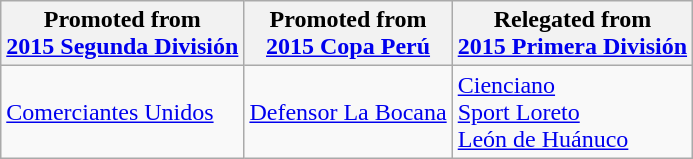<table class="wikitable">
<tr>
<th>Promoted from<br><a href='#'>2015 Segunda División</a></th>
<th>Promoted from<br><a href='#'>2015 Copa Perú</a></th>
<th>Relegated from<br><a href='#'>2015 Primera División</a></th>
</tr>
<tr>
<td> <a href='#'>Comerciantes Unidos</a> </td>
<td> <a href='#'>Defensor La Bocana</a> </td>
<td> <a href='#'>Cienciano</a> <br> <a href='#'>Sport Loreto</a> <br> <a href='#'>León de Huánuco</a> </td>
</tr>
</table>
